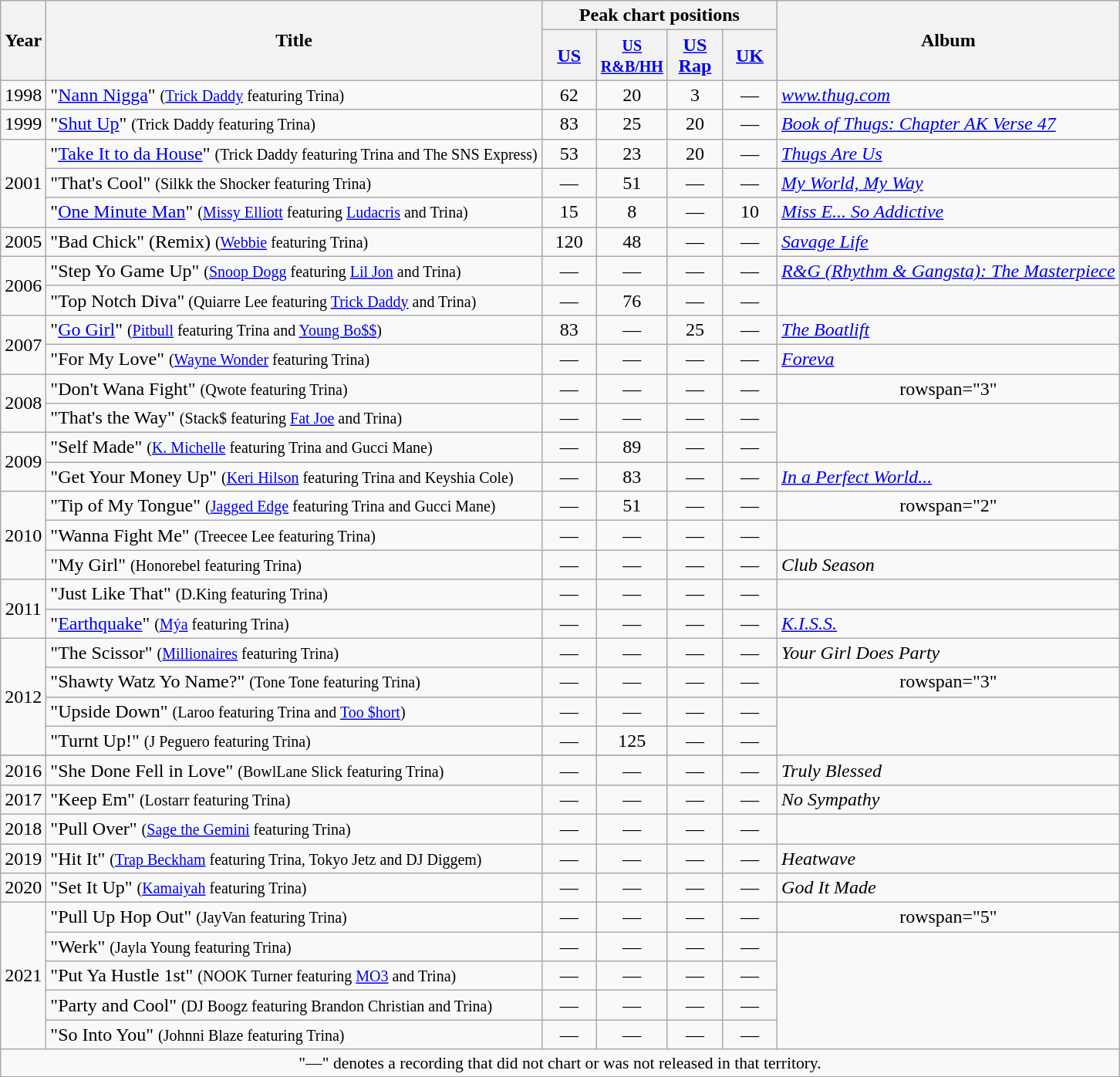<table class="wikitable" style="text-align:center">
<tr>
<th rowspan="2">Year</th>
<th rowspan="2">Title</th>
<th colspan="4">Peak chart positions</th>
<th rowspan="2">Album</th>
</tr>
<tr>
<th style="text-align:center; width:40px;"><a href='#'>US</a><br></th>
<th style="text-align:center; width:40px;"><small><a href='#'>US<br>R&B/HH</a></small><br></th>
<th style="text-align:center; width:40px;"><a href='#'>US Rap</a><br></th>
<th style="text-align:center; width:40px;"><a href='#'>UK</a><br></th>
</tr>
<tr>
<td>1998</td>
<td style="text-align:left;">"<a href='#'>Nann Nigga</a>" <small>(<a href='#'>Trick Daddy</a> featuring Trina)</small></td>
<td>62</td>
<td>20</td>
<td>3</td>
<td>—</td>
<td style="text-align:left;"><em><a href='#'>www.thug.com</a></em></td>
</tr>
<tr>
<td>1999</td>
<td style="text-align:left;">"<a href='#'>Shut Up</a>" <small>(Trick Daddy featuring Trina)</small></td>
<td>83</td>
<td>25</td>
<td>20</td>
<td>—</td>
<td style="text-align:left;"><em><a href='#'>Book of Thugs: Chapter AK Verse 47</a></em></td>
</tr>
<tr>
<td rowspan="3">2001</td>
<td style="text-align:left;">"<a href='#'>Take It to da House</a>" <small>(Trick Daddy featuring Trina and The SNS Express)</small></td>
<td>53</td>
<td>23</td>
<td>20</td>
<td>—</td>
<td style="text-align:left;"><em><a href='#'>Thugs Are Us</a></em></td>
</tr>
<tr>
<td style="text-align:left;">"That's Cool" <small>(Silkk the Shocker featuring Trina)</small></td>
<td>—</td>
<td>51</td>
<td>—</td>
<td>—</td>
<td style="text-align:left;"><em><a href='#'>My World, My Way</a></em></td>
</tr>
<tr>
<td style="text-align:left;">"<a href='#'>One Minute Man</a>" <small>(<a href='#'>Missy Elliott</a> featuring <a href='#'>Ludacris</a> and Trina)</small></td>
<td>15</td>
<td>8</td>
<td>—</td>
<td>10</td>
<td style="text-align:left;"><em><a href='#'>Miss E... So Addictive</a></em></td>
</tr>
<tr>
<td>2005</td>
<td style="text-align:left;">"Bad Chick" (Remix) <small>(<a href='#'>Webbie</a> featuring Trina)</small></td>
<td>120</td>
<td>48</td>
<td>—</td>
<td>—</td>
<td style="text-align:left;"><em><a href='#'>Savage Life</a></em></td>
</tr>
<tr>
<td rowspan="2">2006</td>
<td style="text-align:left;">"Step Yo Game Up" <small>(<a href='#'>Snoop Dogg</a> featuring <a href='#'>Lil Jon</a> and Trina)</small></td>
<td>—</td>
<td>—</td>
<td>—</td>
<td>—</td>
<td style="text-align:left;"><em><a href='#'>R&G (Rhythm & Gangsta): The Masterpiece</a></em></td>
</tr>
<tr>
<td style="text-align:left;">"Top Notch Diva"<small> (Quiarre Lee featuring <a href='#'>Trick Daddy</a> and Trina)</small></td>
<td>—</td>
<td>76</td>
<td>—</td>
<td>—</td>
<td></td>
</tr>
<tr>
<td rowspan="2">2007</td>
<td style="text-align:left;">"<a href='#'>Go Girl</a>" <small>(<a href='#'>Pitbull</a> featuring Trina and <a href='#'>Young Bo$$</a>)</small></td>
<td>83</td>
<td>—</td>
<td>25</td>
<td>—</td>
<td style="text-align:left;"><em><a href='#'>The Boatlift</a></em></td>
</tr>
<tr>
<td style="text-align:left;">"For My Love" <small>(<a href='#'>Wayne Wonder</a> featuring Trina)</small></td>
<td>—</td>
<td>—</td>
<td>—</td>
<td>—</td>
<td style="text-align:left;"><em><a href='#'>Foreva</a></em></td>
</tr>
<tr>
<td rowspan="2">2008</td>
<td style="text-align:left;">"Don't Wana Fight" <small>(Qwote featuring Trina)</small></td>
<td>—</td>
<td>—</td>
<td>—</td>
<td>—</td>
<td>rowspan="3" </td>
</tr>
<tr>
<td style="text-align:left;">"That's the Way" <small>(Stack$ featuring <a href='#'>Fat Joe</a> and Trina)</small></td>
<td>—</td>
<td>—</td>
<td>—</td>
<td>—</td>
</tr>
<tr>
<td rowspan="2">2009</td>
<td style="text-align:left;">"Self Made" <small>(<a href='#'>K. Michelle</a> featuring Trina and Gucci Mane)</small></td>
<td>—</td>
<td>89</td>
<td>—</td>
<td>—</td>
</tr>
<tr>
<td style="text-align:left;">"Get Your Money Up" <small>(<a href='#'>Keri Hilson</a> featuring Trina and Keyshia Cole)</small></td>
<td>—</td>
<td>83</td>
<td>—</td>
<td>—</td>
<td style="text-align:left;"><em><a href='#'>In a Perfect World...</a></em></td>
</tr>
<tr>
<td rowspan="3">2010</td>
<td style="text-align:left;">"Tip of My Tongue" <small>(<a href='#'>Jagged Edge</a> featuring Trina and  Gucci Mane)</small></td>
<td>—</td>
<td>51</td>
<td>—</td>
<td>—</td>
<td>rowspan="2" </td>
</tr>
<tr>
<td style="text-align:left;">"Wanna Fight Me" <small>(Treecee Lee featuring Trina)</small></td>
<td>—</td>
<td>—</td>
<td>—</td>
<td>—</td>
</tr>
<tr>
<td style="text-align:left;">"My Girl" <small>(Honorebel featuring Trina)</small></td>
<td>—</td>
<td>—</td>
<td>—</td>
<td>—</td>
<td style="text-align:left;"><em>Club Season</em></td>
</tr>
<tr>
<td style="text-align:center;" rowspan="2">2011</td>
<td style="text-align:left;">"Just Like That" <small>(D.King featuring Trina)</small></td>
<td>—</td>
<td>—</td>
<td>—</td>
<td>—</td>
<td></td>
</tr>
<tr>
<td style="text-align:left;">"<a href='#'>Earthquake</a>" <small>(<a href='#'>Mýa</a> featuring Trina)</small></td>
<td>—</td>
<td>—</td>
<td>—</td>
<td>—</td>
<td style="text-align:left;"><em><a href='#'>K.I.S.S.</a></em></td>
</tr>
<tr>
<td rowspan="4">2012</td>
<td style="text-align:left;">"The Scissor" <small>(<a href='#'>Millionaires</a> featuring Trina)</small></td>
<td>—</td>
<td>—</td>
<td>—</td>
<td>—</td>
<td style="text-align:left;"><em>Your Girl Does Party</em></td>
</tr>
<tr>
<td style="text-align:left;">"Shawty Watz Yo Name?" <small>(Tone Tone featuring Trina)</small></td>
<td>—</td>
<td>—</td>
<td>—</td>
<td>—</td>
<td>rowspan="3" </td>
</tr>
<tr>
<td style="text-align:left;">"Upside Down" <small>(Laroo featuring Trina and <a href='#'>Too $hort</a>)</small></td>
<td>—</td>
<td>—</td>
<td>—</td>
<td>—</td>
</tr>
<tr>
<td style="text-align:left;">"Turnt Up!" <small>(J Peguero featuring Trina)</small></td>
<td>—</td>
<td>125</td>
<td>—</td>
<td>—</td>
</tr>
<tr>
</tr>
<tr>
<td>2016</td>
<td style="text-align:left;">"She Done Fell in Love" <small>(BowlLane Slick featuring Trina)</small></td>
<td>—</td>
<td>—</td>
<td>—</td>
<td>—</td>
<td style="text-align:left;"><em>Truly Blessed</em></td>
</tr>
<tr>
<td>2017</td>
<td style="text-align:left;">"Keep Em" <small>(Lostarr featuring Trina)</small></td>
<td>—</td>
<td>—</td>
<td>—</td>
<td>—</td>
<td style="text-align:left;"><em>No Sympathy</em></td>
</tr>
<tr>
<td>2018</td>
<td style="text-align:left;">"Pull Over" <small>(<a href='#'>Sage the Gemini</a> featuring Trina)</small></td>
<td>—</td>
<td>—</td>
<td>—</td>
<td>—</td>
<td></td>
</tr>
<tr>
<td>2019</td>
<td style="text-align:left;">"Hit It" <small>(<a href='#'>Trap Beckham</a> featuring Trina, Tokyo Jetz and DJ Diggem)</small></td>
<td>—</td>
<td>—</td>
<td>—</td>
<td>—</td>
<td style="text-align:left;"><em>Heatwave</em></td>
</tr>
<tr>
<td>2020</td>
<td style="text-align:left;">"Set It Up" <small>(<a href='#'>Kamaiyah</a> featuring Trina)</small></td>
<td>—</td>
<td>—</td>
<td>—</td>
<td>—</td>
<td style="text-align:left;"><em>God It Made</em></td>
</tr>
<tr>
<td rowspan="5">2021</td>
<td style="text-align:left;">"Pull Up Hop Out" <small>(JayVan featuring Trina)</small></td>
<td>—</td>
<td>—</td>
<td>—</td>
<td>—</td>
<td>rowspan="5" </td>
</tr>
<tr>
<td style="text-align:left;">"Werk" <small>(Jayla Young featuring Trina)</small></td>
<td>—</td>
<td>—</td>
<td>—</td>
<td>—</td>
</tr>
<tr>
<td style="text-align:left;">"Put Ya Hustle 1st" <small>(NOOK Turner featuring <a href='#'>MO3</a> and Trina)</small></td>
<td>—</td>
<td>—</td>
<td>—</td>
<td>—</td>
</tr>
<tr>
<td style="text-align:left;">"Party and Cool" <small>(DJ Boogz featuring Brandon Christian and Trina)</small></td>
<td>—</td>
<td>—</td>
<td>—</td>
<td>—</td>
</tr>
<tr>
<td style="text-align:left;">"So Into You" <small>(Johnni Blaze featuring Trina)</small></td>
<td>—</td>
<td>—</td>
<td>—</td>
<td>—</td>
</tr>
<tr>
<td colspan="7" style="font-size:90%">"—" denotes a recording that did not chart or was not released in that territory.</td>
</tr>
</table>
